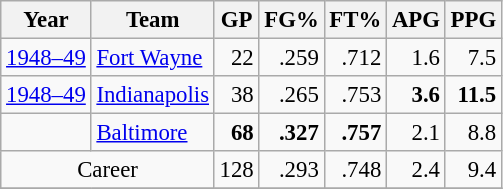<table class="wikitable sortable" style="font-size:95%; text-align:right;">
<tr>
<th>Year</th>
<th>Team</th>
<th>GP</th>
<th>FG%</th>
<th>FT%</th>
<th>APG</th>
<th>PPG</th>
</tr>
<tr>
<td style="text-align:left;"><a href='#'>1948–49</a></td>
<td style="text-align:left;"><a href='#'>Fort Wayne</a></td>
<td>22</td>
<td>.259</td>
<td>.712</td>
<td>1.6</td>
<td>7.5</td>
</tr>
<tr>
<td style="text-align:left;"><a href='#'>1948–49</a></td>
<td style="text-align:left;"><a href='#'>Indianapolis</a></td>
<td>38</td>
<td>.265</td>
<td>.753</td>
<td><strong>3.6</strong></td>
<td><strong>11.5</strong></td>
</tr>
<tr>
<td style="text-align:left;"></td>
<td style="text-align:left;"><a href='#'>Baltimore</a></td>
<td><strong>68</strong></td>
<td><strong>.327</strong></td>
<td><strong>.757</strong></td>
<td>2.1</td>
<td>8.8</td>
</tr>
<tr>
<td style="text-align:center;" colspan="2">Career</td>
<td>128</td>
<td>.293</td>
<td>.748</td>
<td>2.4</td>
<td>9.4</td>
</tr>
<tr>
</tr>
</table>
